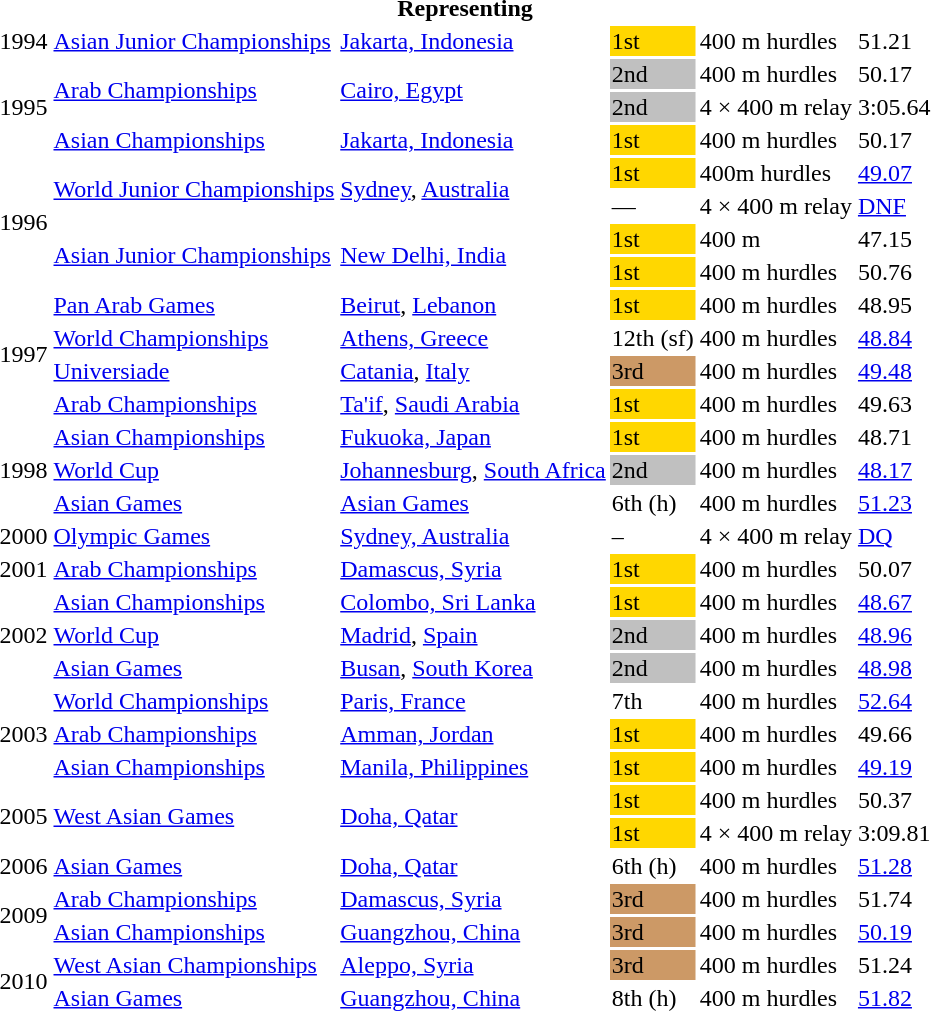<table>
<tr>
<th colspan="6">Representing </th>
</tr>
<tr>
<td>1994</td>
<td><a href='#'>Asian Junior Championships</a></td>
<td><a href='#'>Jakarta, Indonesia</a></td>
<td bgcolor="gold">1st</td>
<td>400 m hurdles</td>
<td>51.21</td>
</tr>
<tr>
<td rowspan=3>1995</td>
<td rowspan=2><a href='#'>Arab Championships</a></td>
<td rowspan=2><a href='#'>Cairo, Egypt</a></td>
<td bgcolor=silver>2nd</td>
<td>400 m hurdles</td>
<td>50.17</td>
</tr>
<tr>
<td bgcolor=silver>2nd</td>
<td>4 × 400 m relay</td>
<td>3:05.64</td>
</tr>
<tr>
<td><a href='#'>Asian Championships</a></td>
<td><a href='#'>Jakarta, Indonesia</a></td>
<td bgcolor="gold">1st</td>
<td>400 m hurdles</td>
<td>50.17</td>
</tr>
<tr>
<td rowspan=4>1996</td>
<td rowspan=2><a href='#'>World Junior Championships</a></td>
<td rowspan=2><a href='#'>Sydney</a>, <a href='#'>Australia</a></td>
<td bgcolor=gold>1st</td>
<td>400m hurdles</td>
<td><a href='#'>49.07</a></td>
</tr>
<tr>
<td>—</td>
<td>4 × 400 m relay</td>
<td><a href='#'>DNF</a></td>
</tr>
<tr>
<td rowspan=2><a href='#'>Asian Junior Championships</a></td>
<td rowspan=2><a href='#'>New Delhi, India</a></td>
<td bgcolor="gold">1st</td>
<td>400 m</td>
<td>47.15</td>
</tr>
<tr>
<td bgcolor="gold">1st</td>
<td>400 m hurdles</td>
<td>50.76</td>
</tr>
<tr>
<td rowspan=4>1997</td>
<td><a href='#'>Pan Arab Games</a></td>
<td><a href='#'>Beirut</a>, <a href='#'>Lebanon</a></td>
<td bgcolor="gold">1st</td>
<td>400 m hurdles</td>
<td>48.95</td>
</tr>
<tr>
<td><a href='#'>World Championships</a></td>
<td><a href='#'>Athens, Greece</a></td>
<td>12th (sf)</td>
<td>400 m hurdles</td>
<td><a href='#'>48.84</a></td>
</tr>
<tr>
<td><a href='#'>Universiade</a></td>
<td><a href='#'>Catania</a>, <a href='#'>Italy</a></td>
<td bgcolor="cc9966">3rd</td>
<td>400 m hurdles</td>
<td><a href='#'>49.48</a></td>
</tr>
<tr>
<td><a href='#'>Arab Championships</a></td>
<td><a href='#'>Ta'if</a>, <a href='#'>Saudi Arabia</a></td>
<td bgcolor=gold>1st</td>
<td>400 m hurdles</td>
<td>49.63</td>
</tr>
<tr>
<td rowspan=3>1998</td>
<td><a href='#'>Asian Championships</a></td>
<td><a href='#'>Fukuoka, Japan</a></td>
<td bgcolor="gold">1st</td>
<td>400 m hurdles</td>
<td>48.71</td>
</tr>
<tr>
<td><a href='#'>World Cup</a></td>
<td><a href='#'>Johannesburg</a>, <a href='#'>South Africa</a></td>
<td bgcolor="silver">2nd</td>
<td>400 m hurdles</td>
<td><a href='#'>48.17</a></td>
</tr>
<tr>
<td><a href='#'>Asian Games</a></td>
<td><a href='#'>Asian Games</a></td>
<td>6th (h)</td>
<td>400 m hurdles</td>
<td><a href='#'>51.23</a></td>
</tr>
<tr>
<td>2000</td>
<td><a href='#'>Olympic Games</a></td>
<td><a href='#'>Sydney, Australia</a></td>
<td>–</td>
<td>4 × 400 m relay</td>
<td><a href='#'>DQ</a></td>
</tr>
<tr>
<td>2001</td>
<td><a href='#'>Arab Championships</a></td>
<td><a href='#'>Damascus, Syria</a></td>
<td bgcolor=gold>1st</td>
<td>400 m hurdles</td>
<td>50.07</td>
</tr>
<tr>
<td rowspan=3>2002</td>
<td><a href='#'>Asian Championships</a></td>
<td><a href='#'>Colombo, Sri Lanka</a></td>
<td bgcolor="gold">1st</td>
<td>400 m hurdles</td>
<td><a href='#'>48.67</a></td>
</tr>
<tr>
<td><a href='#'>World Cup</a></td>
<td><a href='#'>Madrid</a>, <a href='#'>Spain</a></td>
<td bgcolor="silver">2nd</td>
<td>400 m hurdles</td>
<td><a href='#'>48.96</a></td>
</tr>
<tr>
<td><a href='#'>Asian Games</a></td>
<td><a href='#'>Busan</a>, <a href='#'>South Korea</a></td>
<td bgcolor="silver">2nd</td>
<td>400 m hurdles</td>
<td><a href='#'>48.98</a></td>
</tr>
<tr>
<td rowspan=3>2003</td>
<td><a href='#'>World Championships</a></td>
<td><a href='#'>Paris, France</a></td>
<td>7th</td>
<td>400 m hurdles</td>
<td><a href='#'>52.64</a></td>
</tr>
<tr>
<td><a href='#'>Arab Championships</a></td>
<td><a href='#'>Amman, Jordan</a></td>
<td bgcolor=gold>1st</td>
<td>400 m hurdles</td>
<td>49.66</td>
</tr>
<tr>
<td><a href='#'>Asian Championships</a></td>
<td><a href='#'>Manila, Philippines</a></td>
<td bgcolor="gold">1st</td>
<td>400 m hurdles</td>
<td><a href='#'>49.19</a></td>
</tr>
<tr>
<td rowspan=2>2005</td>
<td rowspan=2><a href='#'>West Asian Games</a></td>
<td rowspan=2><a href='#'>Doha, Qatar</a></td>
<td bgcolor="gold">1st</td>
<td>400 m hurdles</td>
<td>50.37</td>
</tr>
<tr>
<td bgcolor="gold">1st</td>
<td>4 × 400 m relay</td>
<td>3:09.81</td>
</tr>
<tr>
<td>2006</td>
<td><a href='#'>Asian Games</a></td>
<td><a href='#'>Doha, Qatar</a></td>
<td>6th (h)</td>
<td>400 m hurdles</td>
<td><a href='#'>51.28</a></td>
</tr>
<tr>
<td rowspan=2>2009</td>
<td><a href='#'>Arab Championships</a></td>
<td><a href='#'>Damascus, Syria</a></td>
<td bgcolor=cc9966>3rd</td>
<td>400 m hurdles</td>
<td>51.74</td>
</tr>
<tr>
<td><a href='#'>Asian Championships</a></td>
<td><a href='#'>Guangzhou, China</a></td>
<td bgcolor="cc9966">3rd</td>
<td>400 m hurdles</td>
<td><a href='#'>50.19</a></td>
</tr>
<tr>
<td rowspan=2>2010</td>
<td><a href='#'>West Asian Championships</a></td>
<td><a href='#'>Aleppo, Syria</a></td>
<td bgcolor=cc9966>3rd</td>
<td>400 m hurdles</td>
<td>51.24</td>
</tr>
<tr>
<td><a href='#'>Asian Games</a></td>
<td><a href='#'>Guangzhou, China</a></td>
<td>8th (h)</td>
<td>400 m hurdles</td>
<td><a href='#'>51.82</a></td>
</tr>
</table>
